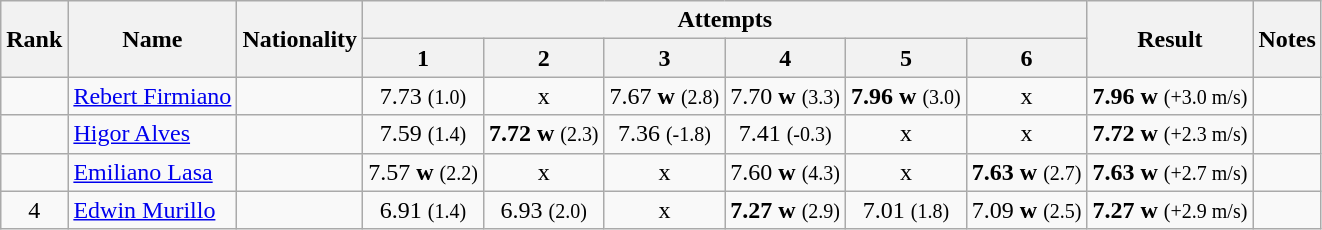<table class="wikitable sortable" style="text-align:center">
<tr>
<th rowspan=2>Rank</th>
<th rowspan=2>Name</th>
<th rowspan=2>Nationality</th>
<th colspan=6>Attempts</th>
<th rowspan=2>Result</th>
<th rowspan=2>Notes</th>
</tr>
<tr>
<th>1</th>
<th>2</th>
<th>3</th>
<th>4</th>
<th>5</th>
<th>6</th>
</tr>
<tr>
<td align=center></td>
<td align=left><a href='#'>Rebert Firmiano</a></td>
<td align=left></td>
<td>7.73 <small>(1.0)</small></td>
<td>x</td>
<td>7.67 <strong>w</strong> <small>(2.8)</small></td>
<td>7.70 <strong>w</strong> <small>(3.3)</small></td>
<td><strong>7.96</strong> <strong>w</strong> <small>(3.0)</small></td>
<td>x</td>
<td><strong>7.96</strong> <strong>w</strong> <small>(+3.0 m/s)</small></td>
<td></td>
</tr>
<tr>
<td align=center></td>
<td align=left><a href='#'>Higor Alves</a></td>
<td align=left></td>
<td>7.59 <small>(1.4)</small></td>
<td><strong>7.72</strong> <strong>w</strong> <small>(2.3)</small></td>
<td>7.36 <small>(-1.8)</small></td>
<td>7.41 <small>(-0.3)</small></td>
<td>x</td>
<td>x</td>
<td><strong>7.72</strong> <strong>w</strong> <small>(+2.3 m/s)</small></td>
<td></td>
</tr>
<tr>
<td align=center></td>
<td align=left><a href='#'>Emiliano Lasa</a></td>
<td align=left></td>
<td>7.57 <strong>w</strong> <small>(2.2)</small></td>
<td>x</td>
<td>x</td>
<td>7.60 <strong>w</strong> <small>(4.3)</small></td>
<td>x</td>
<td><strong>7.63</strong> <strong>w</strong> <small>(2.7)</small></td>
<td><strong>7.63</strong> <strong>w</strong> <small>(+2.7 m/s)</small></td>
<td></td>
</tr>
<tr>
<td align=center>4</td>
<td align=left><a href='#'>Edwin Murillo</a></td>
<td align=left></td>
<td>6.91 <small>(1.4)</small></td>
<td>6.93 <small>(2.0)</small></td>
<td>x</td>
<td><strong>7.27</strong> <strong>w</strong> <small>(2.9)</small></td>
<td>7.01 <small>(1.8)</small></td>
<td>7.09 <strong>w</strong> <small>(2.5)</small></td>
<td><strong>7.27</strong> <strong>w</strong> <small>(+2.9 m/s)</small></td>
<td></td>
</tr>
</table>
